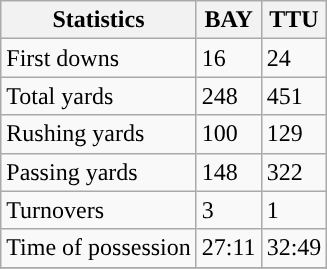<table class="wikitable">
<tr>
<th>Statistics</th>
<th>BAY</th>
<th>TTU</th>
</tr>
<tr>
<td>First downs</td>
<td>16</td>
<td>24</td>
</tr>
<tr>
<td>Total yards</td>
<td>248</td>
<td>451</td>
</tr>
<tr>
<td>Rushing yards</td>
<td>100</td>
<td>129</td>
</tr>
<tr>
<td>Passing yards</td>
<td>148</td>
<td>322</td>
</tr>
<tr>
<td>Turnovers</td>
<td>3</td>
<td>1</td>
</tr>
<tr>
<td>Time of possession</td>
<td>27:11</td>
<td>32:49</td>
</tr>
<tr>
</tr>
</table>
